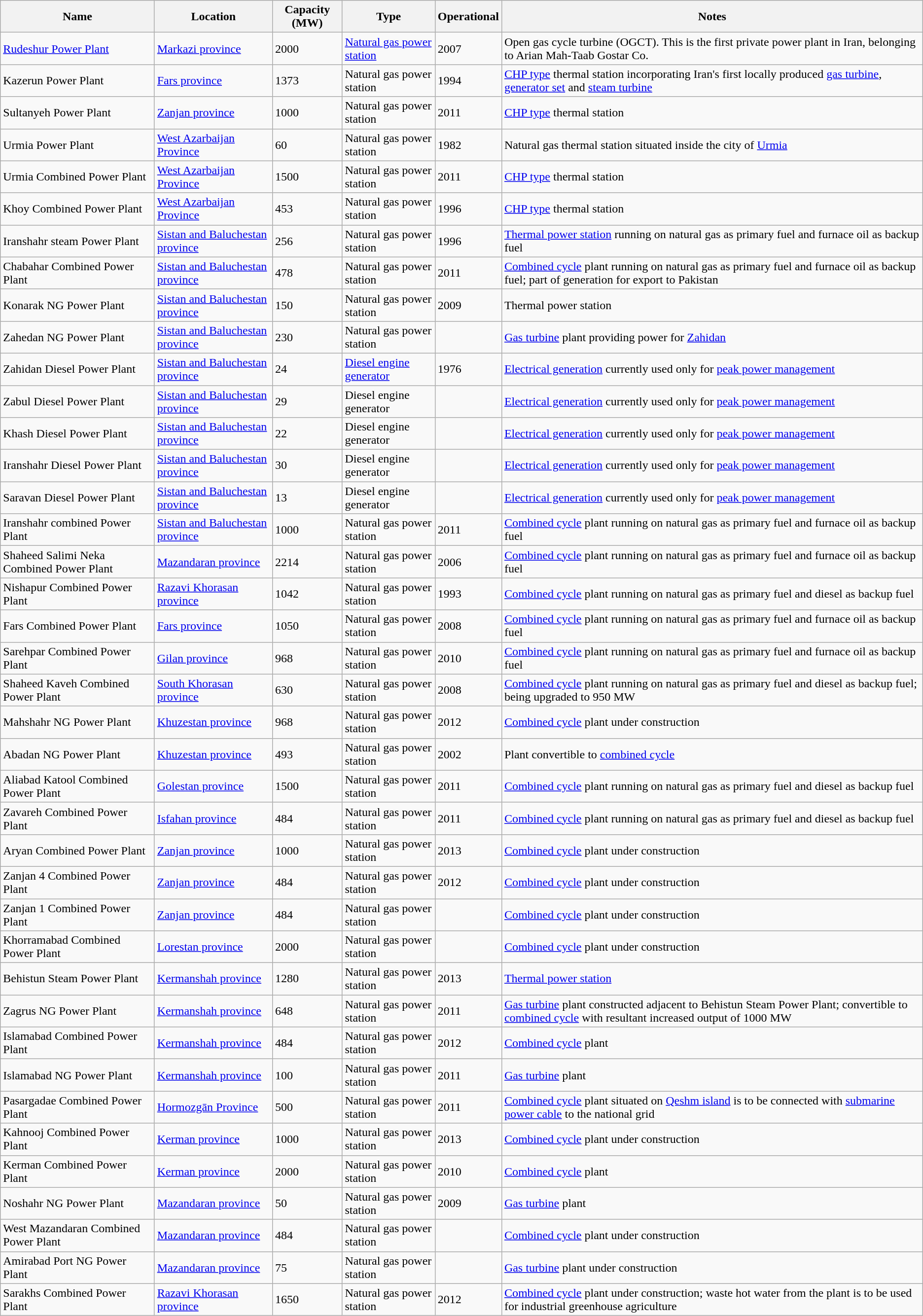<table class="wikitable sortable">
<tr>
<th>Name</th>
<th>Location</th>
<th>Capacity (MW)</th>
<th>Type</th>
<th>Operational</th>
<th>Notes</th>
</tr>
<tr>
<td><a href='#'>Rudeshur Power Plant</a></td>
<td><a href='#'>Markazi province</a></td>
<td>2000</td>
<td><a href='#'>Natural gas power station</a></td>
<td>2007</td>
<td>Open gas cycle turbine (OGCT). This is the first private power plant in Iran, belonging to Arian Mah-Taab Gostar Co.</td>
</tr>
<tr>
<td>Kazerun Power Plant</td>
<td><a href='#'>Fars province</a></td>
<td>1373</td>
<td>Natural gas power station</td>
<td>1994</td>
<td><a href='#'>CHP type</a> thermal station incorporating Iran's first locally produced <a href='#'>gas turbine</a>, <a href='#'>generator set</a> and <a href='#'>steam turbine</a></td>
</tr>
<tr>
<td>Sultanyeh Power Plant</td>
<td><a href='#'>Zanjan province</a></td>
<td>1000</td>
<td>Natural gas power station</td>
<td>2011</td>
<td><a href='#'>CHP type</a> thermal station</td>
</tr>
<tr>
<td>Urmia Power Plant</td>
<td><a href='#'>West Azarbaijan Province</a></td>
<td>60</td>
<td>Natural gas power station</td>
<td>1982</td>
<td>Natural gas thermal station situated inside the city of <a href='#'>Urmia</a></td>
</tr>
<tr>
<td>Urmia Combined Power Plant</td>
<td><a href='#'>West Azarbaijan Province</a></td>
<td>1500</td>
<td>Natural gas power station</td>
<td>2011</td>
<td><a href='#'>CHP type</a> thermal station</td>
</tr>
<tr>
<td>Khoy Combined Power Plant</td>
<td><a href='#'>West Azarbaijan Province</a></td>
<td>453</td>
<td>Natural gas power station</td>
<td>1996</td>
<td><a href='#'>CHP type</a> thermal station</td>
</tr>
<tr>
<td>Iranshahr steam Power Plant</td>
<td><a href='#'>Sistan and Baluchestan province</a></td>
<td>256</td>
<td>Natural gas power station</td>
<td>1996</td>
<td><a href='#'>Thermal power station</a> running on natural gas as primary fuel and furnace oil as backup fuel</td>
</tr>
<tr>
<td>Chabahar Combined Power Plant</td>
<td><a href='#'>Sistan and Baluchestan province</a></td>
<td>478</td>
<td>Natural gas power station</td>
<td>2011</td>
<td><a href='#'>Combined cycle</a> plant running on natural gas as primary fuel and furnace oil as backup fuel; part of generation for export to Pakistan</td>
</tr>
<tr>
<td>Konarak NG Power Plant</td>
<td><a href='#'>Sistan and Baluchestan province</a></td>
<td>150</td>
<td>Natural gas power station</td>
<td>2009</td>
<td>Thermal power station</td>
</tr>
<tr>
<td>Zahedan NG Power Plant</td>
<td><a href='#'>Sistan and Baluchestan province</a></td>
<td>230</td>
<td>Natural gas power station</td>
<td></td>
<td><a href='#'>Gas turbine</a> plant providing power for <a href='#'>Zahidan</a></td>
</tr>
<tr>
<td>Zahidan Diesel Power Plant</td>
<td><a href='#'>Sistan and Baluchestan province</a></td>
<td>24</td>
<td><a href='#'>Diesel engine generator</a></td>
<td>1976</td>
<td><a href='#'>Electrical generation</a> currently used only for <a href='#'>peak power management</a></td>
</tr>
<tr>
<td>Zabul Diesel Power Plant</td>
<td><a href='#'>Sistan and Baluchestan province</a></td>
<td>29</td>
<td>Diesel engine generator</td>
<td></td>
<td><a href='#'>Electrical generation</a> currently used only for <a href='#'>peak power management</a></td>
</tr>
<tr>
<td>Khash Diesel Power Plant</td>
<td><a href='#'>Sistan and Baluchestan province</a></td>
<td>22</td>
<td>Diesel engine generator</td>
<td></td>
<td><a href='#'>Electrical generation</a> currently used only for <a href='#'>peak power management</a></td>
</tr>
<tr>
<td>Iranshahr Diesel Power Plant</td>
<td><a href='#'>Sistan and Baluchestan province</a></td>
<td>30</td>
<td>Diesel engine generator</td>
<td></td>
<td><a href='#'>Electrical generation</a> currently used only for <a href='#'>peak power management</a></td>
</tr>
<tr>
<td>Saravan Diesel Power Plant</td>
<td><a href='#'>Sistan and Baluchestan province</a></td>
<td>13</td>
<td>Diesel engine generator</td>
<td></td>
<td><a href='#'>Electrical generation</a> currently used only for <a href='#'>peak power management</a></td>
</tr>
<tr>
<td>Iranshahr combined Power Plant</td>
<td><a href='#'>Sistan and Baluchestan province</a></td>
<td>1000</td>
<td>Natural gas power station</td>
<td>2011</td>
<td><a href='#'>Combined cycle</a> plant running on natural gas as primary fuel and furnace oil as backup fuel</td>
</tr>
<tr>
<td>Shaheed Salimi Neka Combined Power Plant</td>
<td><a href='#'>Mazandaran province</a></td>
<td>2214</td>
<td>Natural gas power station</td>
<td>2006</td>
<td><a href='#'>Combined cycle</a> plant running on natural gas as primary fuel and furnace oil as backup fuel</td>
</tr>
<tr>
<td>Nishapur Combined Power Plant</td>
<td><a href='#'>Razavi Khorasan province</a></td>
<td>1042</td>
<td>Natural gas power station</td>
<td>1993</td>
<td><a href='#'>Combined cycle</a> plant running on natural gas as primary fuel and diesel as backup fuel</td>
</tr>
<tr>
<td>Fars Combined Power Plant</td>
<td><a href='#'>Fars province</a></td>
<td>1050</td>
<td>Natural gas power station</td>
<td>2008</td>
<td><a href='#'>Combined cycle</a> plant running on natural gas as primary fuel and furnace oil as backup fuel</td>
</tr>
<tr>
<td>Sarehpar Combined Power Plant</td>
<td><a href='#'>Gilan province</a></td>
<td>968</td>
<td>Natural gas power station</td>
<td>2010</td>
<td><a href='#'>Combined cycle</a> plant running on natural gas as primary fuel and furnace oil as backup fuel</td>
</tr>
<tr>
<td>Shaheed Kaveh Combined Power Plant</td>
<td><a href='#'>South Khorasan province</a></td>
<td>630</td>
<td>Natural gas power station</td>
<td>2008</td>
<td><a href='#'>Combined cycle</a> plant running on natural gas as primary fuel and diesel as backup fuel; being upgraded to 950 MW</td>
</tr>
<tr>
<td>Mahshahr NG Power Plant</td>
<td><a href='#'>Khuzestan province</a></td>
<td>968</td>
<td>Natural gas power station</td>
<td>2012</td>
<td><a href='#'>Combined cycle</a> plant under construction</td>
</tr>
<tr>
<td>Abadan NG Power Plant</td>
<td><a href='#'>Khuzestan province</a></td>
<td>493</td>
<td>Natural gas power station</td>
<td>2002</td>
<td>Plant convertible to <a href='#'>combined cycle</a></td>
</tr>
<tr>
<td>Aliabad Katool Combined Power Plant</td>
<td><a href='#'>Golestan province</a></td>
<td>1500</td>
<td>Natural gas power station</td>
<td>2011</td>
<td><a href='#'>Combined cycle</a> plant running on natural gas as primary fuel and diesel as backup fuel</td>
</tr>
<tr>
<td>Zavareh Combined Power Plant</td>
<td><a href='#'>Isfahan province</a></td>
<td>484</td>
<td>Natural gas power station</td>
<td>2011</td>
<td><a href='#'>Combined cycle</a> plant running on natural gas as primary fuel and diesel as backup fuel</td>
</tr>
<tr>
<td>Aryan Combined Power Plant</td>
<td><a href='#'>Zanjan province</a></td>
<td>1000</td>
<td>Natural gas power station</td>
<td>2013</td>
<td><a href='#'>Combined cycle</a> plant under construction</td>
</tr>
<tr>
<td>Zanjan 4 Combined Power Plant</td>
<td><a href='#'>Zanjan province</a></td>
<td>484</td>
<td>Natural gas power station</td>
<td>2012</td>
<td><a href='#'>Combined cycle</a> plant under construction</td>
</tr>
<tr>
<td>Zanjan 1 Combined Power Plant</td>
<td><a href='#'>Zanjan province</a></td>
<td>484</td>
<td>Natural gas power station</td>
<td></td>
<td><a href='#'>Combined cycle</a> plant under construction</td>
</tr>
<tr>
<td>Khorramabad Combined Power Plant</td>
<td><a href='#'>Lorestan province</a></td>
<td>2000</td>
<td>Natural gas power station</td>
<td></td>
<td><a href='#'>Combined cycle</a> plant under construction</td>
</tr>
<tr>
<td>Behistun Steam Power Plant</td>
<td><a href='#'>Kermanshah province</a></td>
<td>1280</td>
<td>Natural gas power station</td>
<td>2013</td>
<td><a href='#'>Thermal power station</a></td>
</tr>
<tr>
<td>Zagrus NG Power Plant</td>
<td><a href='#'>Kermanshah province</a></td>
<td>648</td>
<td>Natural gas power station</td>
<td>2011</td>
<td><a href='#'>Gas turbine</a> plant constructed adjacent to Behistun Steam Power Plant; convertible to <a href='#'>combined cycle</a> with resultant increased output of 1000 MW</td>
</tr>
<tr>
<td>Islamabad Combined Power Plant</td>
<td><a href='#'>Kermanshah province</a></td>
<td>484</td>
<td>Natural gas power station</td>
<td>2012</td>
<td><a href='#'>Combined cycle</a> plant</td>
</tr>
<tr>
<td>Islamabad NG Power Plant</td>
<td><a href='#'>Kermanshah province</a></td>
<td>100</td>
<td>Natural gas power station</td>
<td>2011</td>
<td><a href='#'>Gas turbine</a> plant</td>
</tr>
<tr>
<td>Pasargadae Combined Power Plant</td>
<td><a href='#'>Hormozgān Province</a></td>
<td>500</td>
<td>Natural gas power station</td>
<td>2011</td>
<td><a href='#'>Combined cycle</a> plant situated on <a href='#'>Qeshm island</a> is to be connected with <a href='#'>submarine power cable</a> to the national grid</td>
</tr>
<tr>
<td>Kahnooj Combined Power Plant</td>
<td><a href='#'>Kerman province</a></td>
<td>1000</td>
<td>Natural gas power station</td>
<td>2013</td>
<td><a href='#'>Combined cycle</a> plant under construction</td>
</tr>
<tr>
<td>Kerman Combined Power Plant</td>
<td><a href='#'>Kerman province</a></td>
<td>2000</td>
<td>Natural gas power station</td>
<td>2010</td>
<td><a href='#'>Combined cycle</a> plant</td>
</tr>
<tr>
<td>Noshahr NG Power Plant</td>
<td><a href='#'>Mazandaran province</a></td>
<td>50</td>
<td>Natural gas power station</td>
<td>2009</td>
<td><a href='#'>Gas turbine</a> plant</td>
</tr>
<tr>
<td>West Mazandaran Combined Power Plant</td>
<td><a href='#'>Mazandaran province</a></td>
<td>484</td>
<td>Natural gas power station</td>
<td></td>
<td><a href='#'>Combined cycle</a> plant under construction</td>
</tr>
<tr>
<td>Amirabad Port NG Power Plant</td>
<td><a href='#'>Mazandaran province</a></td>
<td>75</td>
<td>Natural gas power station</td>
<td></td>
<td><a href='#'>Gas turbine</a> plant under construction</td>
</tr>
<tr>
<td>Sarakhs Combined Power Plant</td>
<td><a href='#'>Razavi Khorasan province</a></td>
<td>1650</td>
<td>Natural gas power station</td>
<td>2012</td>
<td><a href='#'>Combined cycle</a> plant under construction; waste hot water from the plant is to be used for industrial greenhouse agriculture</td>
</tr>
</table>
